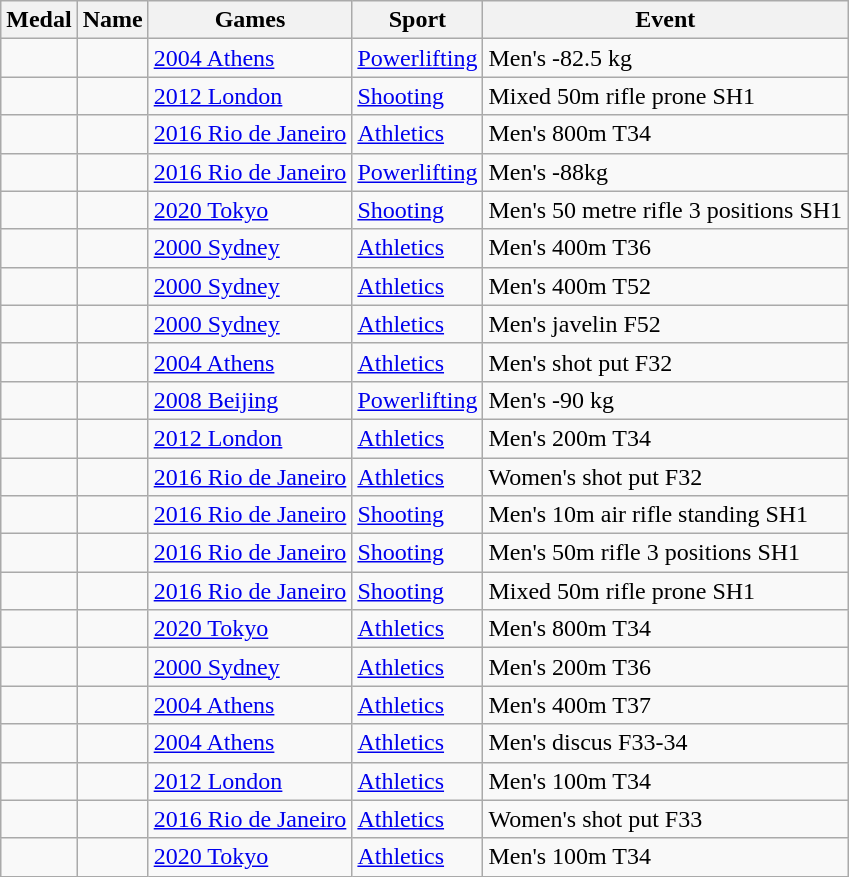<table class="wikitable sortable">
<tr>
<th>Medal</th>
<th>Name</th>
<th>Games</th>
<th>Sport</th>
<th>Event</th>
</tr>
<tr>
<td></td>
<td></td>
<td><a href='#'>2004 Athens</a></td>
<td><a href='#'>Powerlifting</a></td>
<td>Men's -82.5 kg</td>
</tr>
<tr>
<td></td>
<td></td>
<td><a href='#'>2012 London</a></td>
<td><a href='#'>Shooting</a></td>
<td>Mixed 50m rifle prone SH1</td>
</tr>
<tr>
<td></td>
<td></td>
<td><a href='#'>2016 Rio de Janeiro</a></td>
<td><a href='#'>Athletics</a></td>
<td>Men's 800m T34</td>
</tr>
<tr>
<td></td>
<td></td>
<td><a href='#'>2016 Rio de Janeiro</a></td>
<td><a href='#'>Powerlifting</a></td>
<td>Men's -88kg</td>
</tr>
<tr>
<td></td>
<td></td>
<td><a href='#'>2020 Tokyo</a></td>
<td><a href='#'>Shooting</a></td>
<td>Men's 50 metre rifle 3 positions SH1</td>
</tr>
<tr>
<td></td>
<td></td>
<td><a href='#'>2000 Sydney</a></td>
<td><a href='#'>Athletics</a></td>
<td>Men's 400m T36</td>
</tr>
<tr>
<td></td>
<td></td>
<td><a href='#'>2000 Sydney</a></td>
<td><a href='#'>Athletics</a></td>
<td>Men's 400m T52</td>
</tr>
<tr>
<td></td>
<td></td>
<td><a href='#'>2000 Sydney</a></td>
<td><a href='#'>Athletics</a></td>
<td>Men's javelin F52</td>
</tr>
<tr>
<td></td>
<td></td>
<td><a href='#'>2004 Athens</a></td>
<td><a href='#'>Athletics</a></td>
<td>Men's shot put F32</td>
</tr>
<tr>
<td></td>
<td></td>
<td><a href='#'>2008 Beijing</a></td>
<td><a href='#'>Powerlifting</a></td>
<td>Men's -90 kg</td>
</tr>
<tr>
<td></td>
<td></td>
<td><a href='#'>2012 London</a></td>
<td><a href='#'>Athletics</a></td>
<td>Men's 200m T34</td>
</tr>
<tr>
<td></td>
<td></td>
<td><a href='#'>2016 Rio de Janeiro</a></td>
<td><a href='#'>Athletics</a></td>
<td>Women's shot put F32</td>
</tr>
<tr>
<td></td>
<td></td>
<td><a href='#'>2016 Rio de Janeiro</a></td>
<td><a href='#'>Shooting</a></td>
<td>Men's 10m air rifle standing SH1</td>
</tr>
<tr>
<td></td>
<td></td>
<td><a href='#'>2016 Rio de Janeiro</a></td>
<td><a href='#'>Shooting</a></td>
<td>Men's 50m rifle 3 positions SH1</td>
</tr>
<tr>
<td></td>
<td></td>
<td><a href='#'>2016 Rio de Janeiro</a></td>
<td><a href='#'>Shooting</a></td>
<td>Mixed 50m rifle prone SH1</td>
</tr>
<tr>
<td></td>
<td></td>
<td><a href='#'>2020 Tokyo</a></td>
<td><a href='#'>Athletics</a></td>
<td>Men's 800m T34</td>
</tr>
<tr>
<td></td>
<td></td>
<td><a href='#'>2000 Sydney</a></td>
<td><a href='#'>Athletics</a></td>
<td>Men's 200m T36</td>
</tr>
<tr>
<td></td>
<td></td>
<td><a href='#'>2004 Athens</a></td>
<td><a href='#'>Athletics</a></td>
<td>Men's 400m T37</td>
</tr>
<tr>
<td></td>
<td></td>
<td><a href='#'>2004 Athens</a></td>
<td><a href='#'>Athletics</a></td>
<td>Men's discus F33-34</td>
</tr>
<tr>
<td></td>
<td></td>
<td><a href='#'>2012 London</a></td>
<td><a href='#'>Athletics</a></td>
<td>Men's 100m T34</td>
</tr>
<tr>
<td></td>
<td></td>
<td><a href='#'>2016 Rio de Janeiro</a></td>
<td><a href='#'>Athletics</a></td>
<td>Women's shot put F33</td>
</tr>
<tr>
<td></td>
<td></td>
<td><a href='#'>2020 Tokyo</a></td>
<td><a href='#'>Athletics</a></td>
<td>Men's 100m T34</td>
</tr>
</table>
